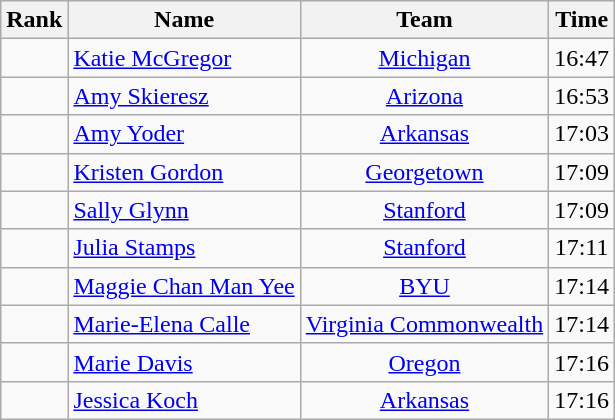<table class="wikitable sortable" style="text-align:center">
<tr>
<th>Rank</th>
<th>Name</th>
<th>Team</th>
<th>Time</th>
</tr>
<tr>
<td></td>
<td align=left> <a href='#'>Katie McGregor</a></td>
<td><a href='#'>Michigan</a></td>
<td>16:47</td>
</tr>
<tr>
<td></td>
<td align=left> <a href='#'>Amy Skieresz</a></td>
<td><a href='#'>Arizona</a></td>
<td>16:53</td>
</tr>
<tr>
<td></td>
<td align=left> <a href='#'>Amy Yoder</a></td>
<td><a href='#'>Arkansas</a></td>
<td>17:03</td>
</tr>
<tr>
<td></td>
<td align=left> <a href='#'>Kristen Gordon</a></td>
<td><a href='#'>Georgetown</a></td>
<td>17:09</td>
</tr>
<tr>
<td></td>
<td align=left> <a href='#'>Sally Glynn</a></td>
<td><a href='#'>Stanford</a></td>
<td>17:09</td>
</tr>
<tr>
<td></td>
<td align=left> <a href='#'>Julia Stamps</a></td>
<td><a href='#'>Stanford</a></td>
<td>17:11</td>
</tr>
<tr>
<td></td>
<td align=left> <a href='#'>Maggie Chan Man Yee</a></td>
<td><a href='#'>BYU</a></td>
<td>17:14</td>
</tr>
<tr>
<td></td>
<td align=left> <a href='#'>Marie-Elena Calle</a></td>
<td><a href='#'>Virginia Commonwealth</a></td>
<td>17:14</td>
</tr>
<tr>
<td></td>
<td align=left> <a href='#'>Marie Davis</a></td>
<td><a href='#'>Oregon</a></td>
<td>17:16</td>
</tr>
<tr>
<td></td>
<td align=left> <a href='#'>Jessica Koch</a></td>
<td><a href='#'>Arkansas</a></td>
<td>17:16</td>
</tr>
</table>
